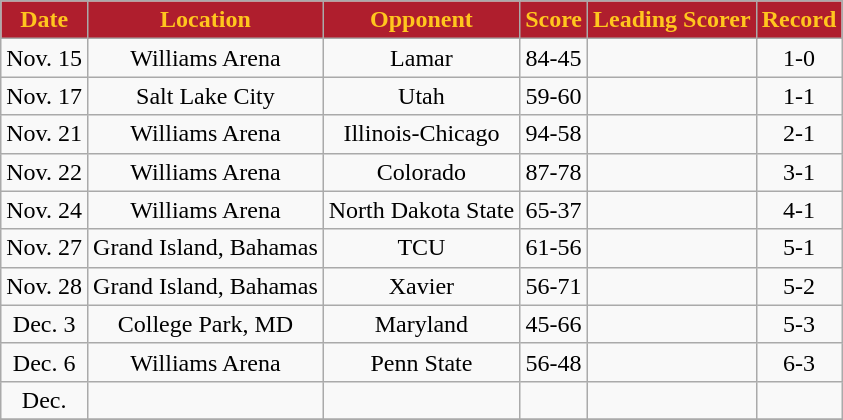<table class="wikitable" style="text-align:center">
<tr>
<th style=" background:#AF1E2D;color:#FFC61E;">Date</th>
<th style=" background:#AF1E2D;color:#FFC61E;">Location</th>
<th style=" background:#AF1E2D;color:#FFC61E;">Opponent</th>
<th style=" background:#AF1E2D;color:#FFC61E;">Score</th>
<th style=" background:#AF1E2D;color:#FFC61E;">Leading Scorer</th>
<th style=" background:#AF1E2D;color:#FFC61E;">Record</th>
</tr>
<tr>
<td>Nov. 15</td>
<td>Williams Arena</td>
<td>Lamar</td>
<td>84-45</td>
<td></td>
<td>1-0</td>
</tr>
<tr>
<td>Nov. 17</td>
<td>Salt Lake City</td>
<td>Utah</td>
<td>59-60</td>
<td></td>
<td>1-1</td>
</tr>
<tr>
<td>Nov. 21</td>
<td>Williams Arena</td>
<td>Illinois-Chicago</td>
<td>94-58</td>
<td></td>
<td>2-1</td>
</tr>
<tr>
<td>Nov. 22</td>
<td>Williams Arena</td>
<td>Colorado</td>
<td>87-78</td>
<td></td>
<td>3-1</td>
</tr>
<tr>
<td>Nov. 24</td>
<td>Williams Arena</td>
<td>North Dakota State</td>
<td>65-37</td>
<td></td>
<td>4-1</td>
</tr>
<tr>
<td>Nov. 27</td>
<td>Grand Island, Bahamas</td>
<td>TCU</td>
<td>61-56</td>
<td></td>
<td>5-1</td>
</tr>
<tr>
<td>Nov. 28</td>
<td>Grand Island, Bahamas</td>
<td>Xavier</td>
<td>56-71</td>
<td></td>
<td>5-2</td>
</tr>
<tr>
<td>Dec. 3</td>
<td>College Park, MD</td>
<td>Maryland</td>
<td>45-66</td>
<td></td>
<td>5-3</td>
</tr>
<tr>
<td>Dec. 6</td>
<td>Williams Arena</td>
<td>Penn State</td>
<td>56-48</td>
<td></td>
<td>6-3</td>
</tr>
<tr>
<td>Dec.</td>
<td></td>
<td></td>
<td></td>
<td></td>
<td></td>
</tr>
<tr>
</tr>
</table>
